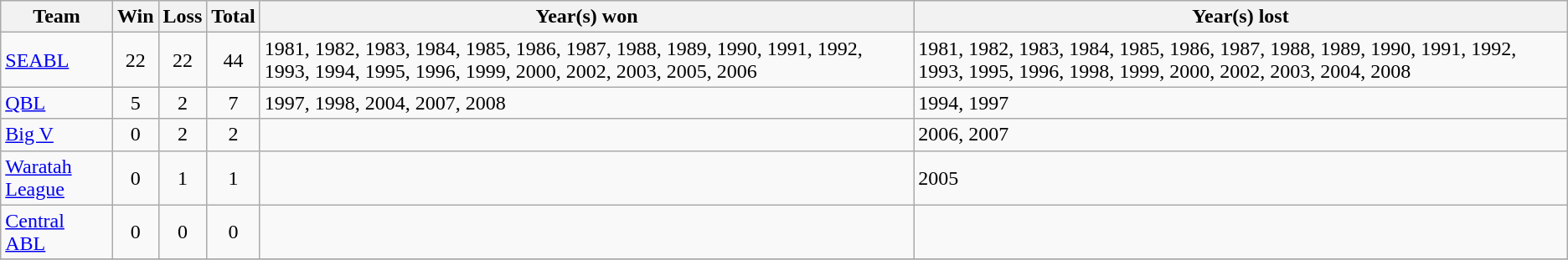<table class="wikitable sortable" style="text-align:center; font-size:100%">
<tr>
<th>Team</th>
<th>Win</th>
<th>Loss</th>
<th>Total</th>
<th>Year(s) won</th>
<th>Year(s) lost</th>
</tr>
<tr>
<td style="text-align:left"><a href='#'>SEABL</a></td>
<td>22</td>
<td>22</td>
<td>44</td>
<td style="text-align:left">1981, 1982, 1983, 1984, 1985, 1986, 1987, 1988, 1989, 1990, 1991, 1992, 1993, 1994, 1995, 1996, 1999, 2000, 2002, 2003, 2005, 2006</td>
<td style="text-align:left">1981, 1982, 1983, 1984, 1985, 1986, 1987, 1988, 1989, 1990, 1991, 1992, 1993, 1995, 1996, 1998, 1999, 2000, 2002, 2003, 2004, 2008</td>
</tr>
<tr>
<td style="text-align:left"><a href='#'>QBL</a></td>
<td>5</td>
<td>2</td>
<td>7</td>
<td style="text-align:left">1997, 1998, 2004, 2007, 2008</td>
<td style="text-align:left">1994, 1997</td>
</tr>
<tr>
<td style="text-align:left"><a href='#'>Big V</a></td>
<td>0</td>
<td>2</td>
<td>2</td>
<td style="text-align:left"></td>
<td style="text-align:left">2006, 2007</td>
</tr>
<tr>
<td style="text-align:left"><a href='#'>Waratah League</a></td>
<td>0</td>
<td>1</td>
<td>1</td>
<td style="text-align:left"></td>
<td style="text-align:left">2005</td>
</tr>
<tr>
<td style="text-align:left"><a href='#'>Central ABL</a></td>
<td>0</td>
<td>0</td>
<td>0</td>
<td style="text-align:left"></td>
<td style="text-align:left"></td>
</tr>
<tr>
</tr>
</table>
